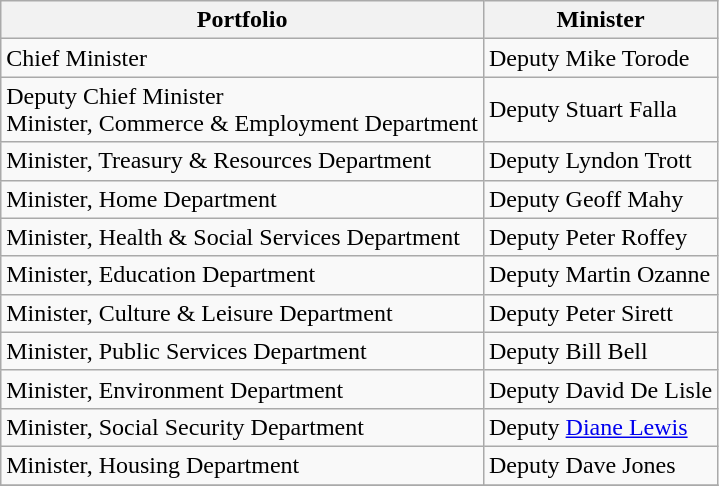<table class=wikitable>
<tr>
<th>Portfolio</th>
<th>Minister</th>
</tr>
<tr>
<td>Chief Minister</td>
<td>Deputy Mike Torode</td>
</tr>
<tr>
<td>Deputy Chief Minister<br>Minister, Commerce & Employment Department</td>
<td>Deputy Stuart Falla</td>
</tr>
<tr>
<td>Minister, Treasury & Resources Department</td>
<td>Deputy Lyndon Trott</td>
</tr>
<tr>
<td>Minister, Home Department</td>
<td>Deputy Geoff Mahy</td>
</tr>
<tr>
<td>Minister, Health & Social Services Department</td>
<td>Deputy Peter Roffey</td>
</tr>
<tr>
<td>Minister, Education Department</td>
<td>Deputy Martin Ozanne</td>
</tr>
<tr>
<td>Minister, Culture & Leisure Department</td>
<td>Deputy Peter Sirett</td>
</tr>
<tr>
<td>Minister, Public Services Department</td>
<td>Deputy Bill Bell</td>
</tr>
<tr>
<td>Minister, Environment Department</td>
<td>Deputy David De Lisle</td>
</tr>
<tr>
<td>Minister, Social Security Department</td>
<td>Deputy <a href='#'>Diane Lewis</a></td>
</tr>
<tr>
<td>Minister, Housing Department</td>
<td>Deputy Dave Jones</td>
</tr>
<tr>
</tr>
</table>
